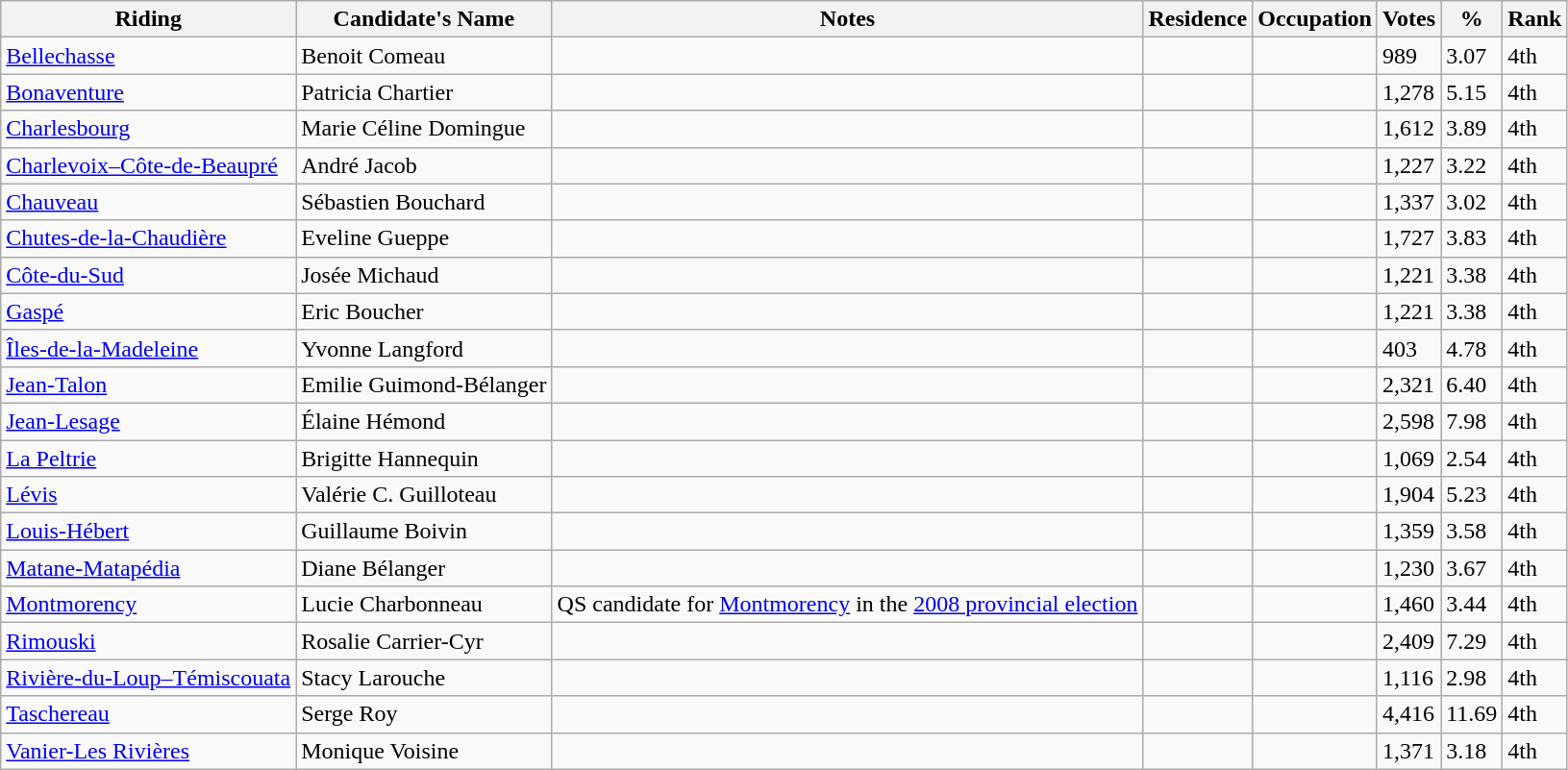<table class="wikitable sortable">
<tr>
<th>Riding<br></th>
<th>Candidate's Name</th>
<th>Notes</th>
<th>Residence</th>
<th>Occupation</th>
<th>Votes</th>
<th>%</th>
<th>Rank</th>
</tr>
<tr>
<td><a href='#'>Bellechasse</a></td>
<td>Benoit Comeau</td>
<td></td>
<td></td>
<td></td>
<td>989</td>
<td>3.07</td>
<td>4th</td>
</tr>
<tr>
<td><a href='#'>Bonaventure</a></td>
<td>Patricia Chartier</td>
<td></td>
<td></td>
<td></td>
<td>1,278</td>
<td>5.15</td>
<td>4th</td>
</tr>
<tr>
<td><a href='#'>Charlesbourg</a></td>
<td>Marie Céline Domingue</td>
<td></td>
<td></td>
<td></td>
<td>1,612</td>
<td>3.89</td>
<td>4th</td>
</tr>
<tr>
<td><a href='#'>Charlevoix–Côte-de-Beaupré</a></td>
<td>André Jacob</td>
<td></td>
<td></td>
<td></td>
<td>1,227</td>
<td>3.22</td>
<td>4th</td>
</tr>
<tr>
<td><a href='#'>Chauveau</a></td>
<td>Sébastien Bouchard</td>
<td></td>
<td></td>
<td></td>
<td>1,337</td>
<td>3.02</td>
<td>4th</td>
</tr>
<tr>
<td><a href='#'>Chutes-de-la-Chaudière</a></td>
<td>Eveline Gueppe</td>
<td></td>
<td></td>
<td></td>
<td>1,727</td>
<td>3.83</td>
<td>4th</td>
</tr>
<tr>
<td><a href='#'>Côte-du-Sud</a></td>
<td>Josée Michaud</td>
<td></td>
<td></td>
<td></td>
<td>1,221</td>
<td>3.38</td>
<td>4th</td>
</tr>
<tr>
<td><a href='#'>Gaspé</a></td>
<td>Eric Boucher</td>
<td></td>
<td></td>
<td></td>
<td>1,221</td>
<td>3.38</td>
<td>4th</td>
</tr>
<tr>
<td><a href='#'>Îles-de-la-Madeleine</a></td>
<td>Yvonne Langford</td>
<td></td>
<td></td>
<td></td>
<td>403</td>
<td>4.78</td>
<td>4th</td>
</tr>
<tr>
<td><a href='#'>Jean-Talon</a></td>
<td>Emilie Guimond-Bélanger</td>
<td></td>
<td></td>
<td></td>
<td>2,321</td>
<td>6.40</td>
<td>4th</td>
</tr>
<tr>
<td><a href='#'>Jean-Lesage</a></td>
<td>Élaine Hémond</td>
<td></td>
<td></td>
<td></td>
<td>2,598</td>
<td>7.98</td>
<td>4th</td>
</tr>
<tr>
<td><a href='#'>La Peltrie</a></td>
<td>Brigitte Hannequin</td>
<td></td>
<td></td>
<td></td>
<td>1,069</td>
<td>2.54</td>
<td>4th</td>
</tr>
<tr>
<td><a href='#'>Lévis</a></td>
<td>Valérie C. Guilloteau</td>
<td></td>
<td></td>
<td></td>
<td>1,904</td>
<td>5.23</td>
<td>4th</td>
</tr>
<tr>
<td><a href='#'>Louis-Hébert</a></td>
<td>Guillaume Boivin</td>
<td></td>
<td></td>
<td></td>
<td>1,359</td>
<td>3.58</td>
<td>4th</td>
</tr>
<tr>
<td><a href='#'>Matane-Matapédia</a></td>
<td>Diane Bélanger</td>
<td></td>
<td></td>
<td></td>
<td>1,230</td>
<td>3.67</td>
<td>4th</td>
</tr>
<tr>
<td><a href='#'>Montmorency</a></td>
<td>Lucie Charbonneau</td>
<td>QS candidate for <a href='#'>Montmorency</a> in the <a href='#'>2008 provincial election</a></td>
<td></td>
<td></td>
<td>1,460</td>
<td>3.44</td>
<td>4th</td>
</tr>
<tr>
<td><a href='#'>Rimouski</a></td>
<td>Rosalie Carrier-Cyr</td>
<td></td>
<td></td>
<td></td>
<td>2,409</td>
<td>7.29</td>
<td>4th</td>
</tr>
<tr>
<td><a href='#'>Rivière-du-Loup–Témiscouata</a></td>
<td>Stacy Larouche</td>
<td></td>
<td></td>
<td></td>
<td>1,116</td>
<td>2.98</td>
<td>4th</td>
</tr>
<tr>
<td><a href='#'>Taschereau</a></td>
<td>Serge Roy</td>
<td></td>
<td></td>
<td></td>
<td>4,416</td>
<td>11.69</td>
<td>4th</td>
</tr>
<tr>
<td><a href='#'>Vanier-Les Rivières</a></td>
<td>Monique Voisine</td>
<td></td>
<td></td>
<td></td>
<td>1,371</td>
<td>3.18</td>
<td>4th</td>
</tr>
</table>
